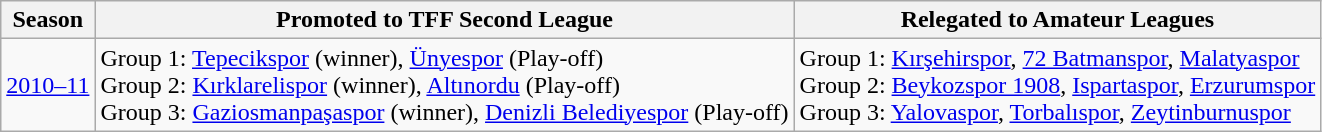<table class="wikitable">
<tr>
<th>Season</th>
<th>Promoted to TFF Second League</th>
<th>Relegated to Amateur Leagues</th>
</tr>
<tr>
<td><a href='#'>2010–11</a></td>
<td>Group 1: <a href='#'>Tepecikspor</a> (winner), <a href='#'>Ünyespor</a> (Play-off) <br>Group 2: <a href='#'>Kırklarelispor</a> (winner), <a href='#'>Altınordu</a> (Play-off)<br>Group 3: <a href='#'>Gaziosmanpaşaspor</a> (winner), <a href='#'>Denizli Belediyespor</a> (Play-off)</td>
<td>Group 1: <a href='#'>Kırşehirspor</a>, <a href='#'>72 Batmanspor</a>, <a href='#'>Malatyaspor</a><br>Group 2: <a href='#'>Beykozspor 1908</a>, <a href='#'>Ispartaspor</a>, <a href='#'>Erzurumspor</a><br>Group 3: <a href='#'>Yalovaspor</a>, <a href='#'>Torbalıspor</a>, <a href='#'>Zeytinburnuspor</a></td>
</tr>
</table>
